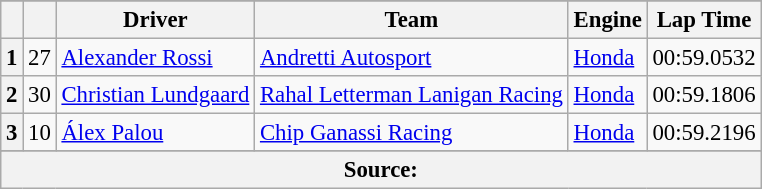<table class="wikitable" style="font-size:95%;">
<tr>
</tr>
<tr>
<th></th>
<th></th>
<th>Driver</th>
<th>Team</th>
<th>Engine</th>
<th>Lap Time</th>
</tr>
<tr>
<th>1</th>
<td align="center">27</td>
<td> <a href='#'>Alexander Rossi</a></td>
<td><a href='#'>Andretti Autosport</a></td>
<td><a href='#'>Honda</a></td>
<td>00:59.0532</td>
</tr>
<tr>
<th>2</th>
<td align="center">30</td>
<td> <a href='#'>Christian Lundgaard</a> <strong></strong></td>
<td><a href='#'>Rahal Letterman Lanigan Racing</a></td>
<td><a href='#'>Honda</a></td>
<td>00:59.1806</td>
</tr>
<tr>
<th>3</th>
<td align="center">10</td>
<td> <a href='#'>Álex Palou</a> <strong></strong></td>
<td><a href='#'>Chip Ganassi Racing</a></td>
<td><a href='#'>Honda</a></td>
<td>00:59.2196</td>
</tr>
<tr>
</tr>
<tr class="sortbottom">
<th colspan="6">Source:</th>
</tr>
</table>
